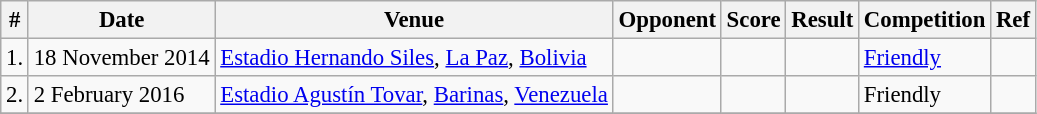<table class="wikitable" style="font-size:95%;">
<tr>
<th>#</th>
<th>Date</th>
<th>Venue</th>
<th>Opponent</th>
<th>Score</th>
<th>Result</th>
<th>Competition</th>
<th>Ref</th>
</tr>
<tr>
<td>1.</td>
<td>18 November 2014</td>
<td><a href='#'>Estadio Hernando Siles</a>, <a href='#'>La Paz</a>, <a href='#'>Bolivia</a></td>
<td></td>
<td></td>
<td></td>
<td><a href='#'>Friendly</a></td>
<td></td>
</tr>
<tr>
<td>2.</td>
<td>2 February 2016</td>
<td><a href='#'>Estadio Agustín Tovar</a>, <a href='#'>Barinas</a>, <a href='#'>Venezuela</a></td>
<td></td>
<td></td>
<td></td>
<td>Friendly</td>
<td></td>
</tr>
<tr>
</tr>
</table>
